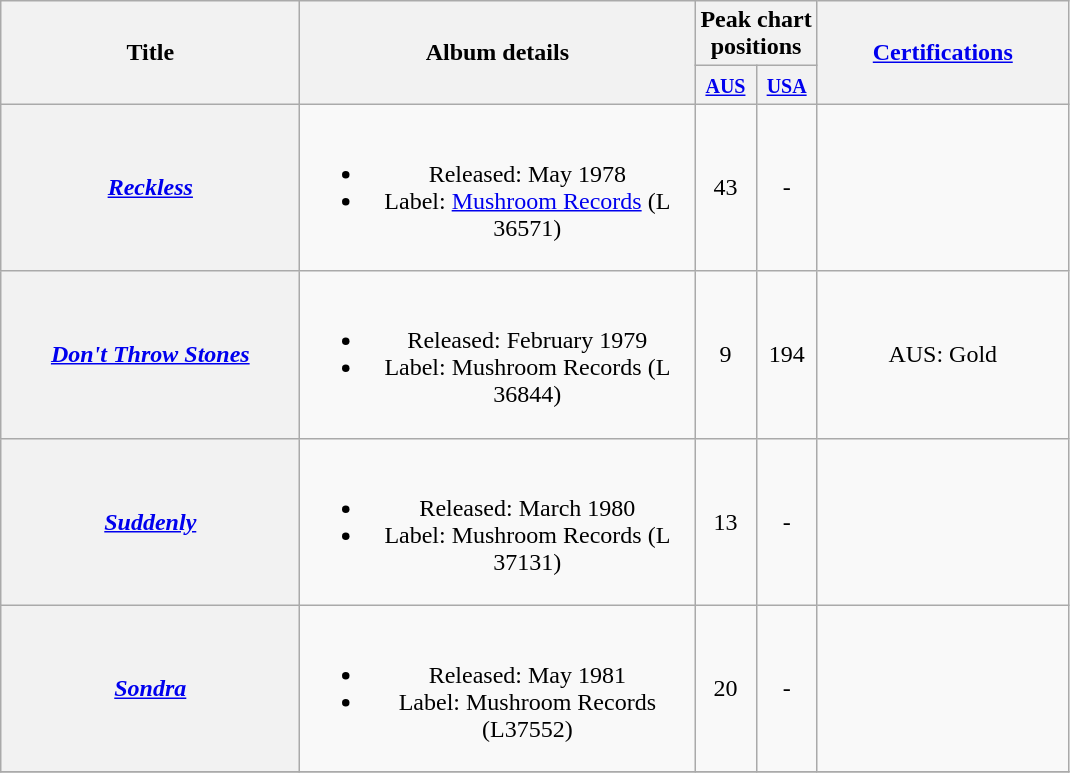<table class="wikitable plainrowheaders" style="text-align:center;" border="1">
<tr>
<th scope="col" rowspan="2" style="width:12em;">Title</th>
<th scope="col" rowspan="2" style="width:16em;">Album details</th>
<th scope="col" colspan="2">Peak chart<br>positions</th>
<th scope="col" rowspan="2" style="width:10em;"><a href='#'>Certifications</a></th>
</tr>
<tr>
<th scope="col" style="text-align:center;"><small><a href='#'>AUS</a></small><br></th>
<th><small><a href='#'>USA</a></small><br></th>
</tr>
<tr>
<th scope="row"><em><a href='#'>Reckless</a></em></th>
<td><br><ul><li>Released: May 1978</li><li>Label: <a href='#'>Mushroom Records</a> (L 36571)</li></ul></td>
<td align="center">43</td>
<td align="center">-</td>
<td></td>
</tr>
<tr>
<th scope="row"><em><a href='#'>Don't Throw Stones</a></em></th>
<td><br><ul><li>Released: February 1979</li><li>Label: Mushroom Records (L 36844)</li></ul></td>
<td align="center">9</td>
<td align="center">194</td>
<td>AUS: Gold</td>
</tr>
<tr>
<th scope="row"><em><a href='#'>Suddenly</a></em></th>
<td><br><ul><li>Released: March 1980</li><li>Label: Mushroom Records (L 37131)</li></ul></td>
<td align="center">13</td>
<td align="center">-</td>
<td></td>
</tr>
<tr>
<th scope="row"><em><a href='#'>Sondra</a></em></th>
<td><br><ul><li>Released: May 1981</li><li>Label: Mushroom Records (L37552)</li></ul></td>
<td align="center">20</td>
<td align="center">-</td>
<td></td>
</tr>
<tr>
</tr>
</table>
